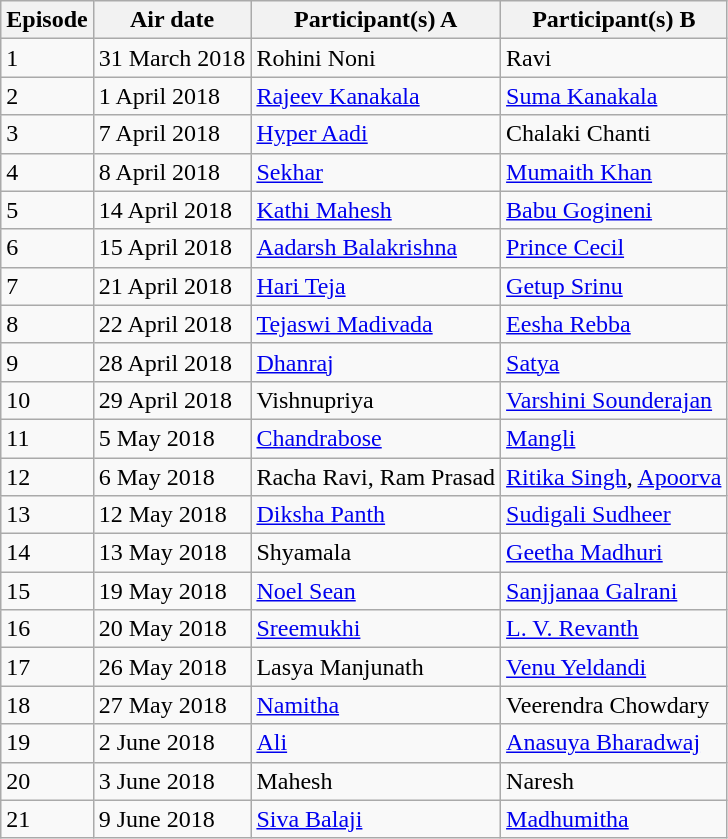<table class="wikitable sortable">
<tr>
<th>Episode</th>
<th>Air date</th>
<th>Participant(s) A</th>
<th>Participant(s) B</th>
</tr>
<tr>
<td>1</td>
<td>31 March 2018</td>
<td>Rohini Noni</td>
<td>Ravi</td>
</tr>
<tr>
<td>2</td>
<td>1 April 2018</td>
<td><a href='#'>Rajeev Kanakala</a></td>
<td><a href='#'>Suma Kanakala</a></td>
</tr>
<tr>
<td>3</td>
<td>7 April 2018</td>
<td><a href='#'>Hyper Aadi</a></td>
<td>Chalaki Chanti</td>
</tr>
<tr>
<td>4</td>
<td>8 April 2018</td>
<td><a href='#'>Sekhar</a></td>
<td><a href='#'>Mumaith Khan</a></td>
</tr>
<tr>
<td>5</td>
<td>14 April 2018</td>
<td><a href='#'>Kathi Mahesh</a></td>
<td><a href='#'>Babu Gogineni</a></td>
</tr>
<tr>
<td>6</td>
<td>15 April 2018</td>
<td><a href='#'>Aadarsh Balakrishna</a></td>
<td><a href='#'>Prince Cecil</a></td>
</tr>
<tr>
<td>7</td>
<td>21 April 2018</td>
<td><a href='#'>Hari Teja</a></td>
<td><a href='#'>Getup Srinu</a></td>
</tr>
<tr>
<td>8</td>
<td>22 April 2018</td>
<td><a href='#'>Tejaswi Madivada</a></td>
<td><a href='#'>Eesha Rebba</a></td>
</tr>
<tr>
<td>9</td>
<td>28 April 2018</td>
<td><a href='#'>Dhanraj</a></td>
<td><a href='#'>Satya</a></td>
</tr>
<tr>
<td>10</td>
<td>29 April 2018</td>
<td>Vishnupriya</td>
<td><a href='#'>Varshini Sounderajan</a></td>
</tr>
<tr>
<td>11</td>
<td>5 May 2018</td>
<td><a href='#'>Chandrabose</a></td>
<td><a href='#'>Mangli</a></td>
</tr>
<tr>
<td>12</td>
<td>6 May 2018</td>
<td>Racha Ravi, Ram Prasad</td>
<td><a href='#'>Ritika Singh</a>, <a href='#'>Apoorva</a></td>
</tr>
<tr>
<td>13</td>
<td>12 May 2018</td>
<td><a href='#'>Diksha Panth</a></td>
<td><a href='#'>Sudigali Sudheer</a></td>
</tr>
<tr>
<td>14</td>
<td>13 May 2018</td>
<td>Shyamala</td>
<td><a href='#'>Geetha Madhuri</a></td>
</tr>
<tr>
<td>15</td>
<td>19 May 2018</td>
<td><a href='#'>Noel Sean</a></td>
<td><a href='#'>Sanjjanaa Galrani</a></td>
</tr>
<tr>
<td>16</td>
<td>20 May 2018</td>
<td><a href='#'>Sreemukhi</a></td>
<td><a href='#'>L. V. Revanth</a></td>
</tr>
<tr>
<td>17</td>
<td>26 May 2018</td>
<td>Lasya Manjunath</td>
<td><a href='#'>Venu Yeldandi</a></td>
</tr>
<tr>
<td>18</td>
<td>27 May 2018</td>
<td><a href='#'>Namitha</a></td>
<td>Veerendra Chowdary</td>
</tr>
<tr>
<td>19</td>
<td>2 June 2018</td>
<td><a href='#'>Ali</a></td>
<td><a href='#'>Anasuya Bharadwaj</a></td>
</tr>
<tr>
<td>20</td>
<td>3 June 2018</td>
<td>Mahesh</td>
<td>Naresh</td>
</tr>
<tr>
<td>21</td>
<td>9 June 2018</td>
<td><a href='#'>Siva Balaji</a></td>
<td><a href='#'>Madhumitha</a></td>
</tr>
</table>
